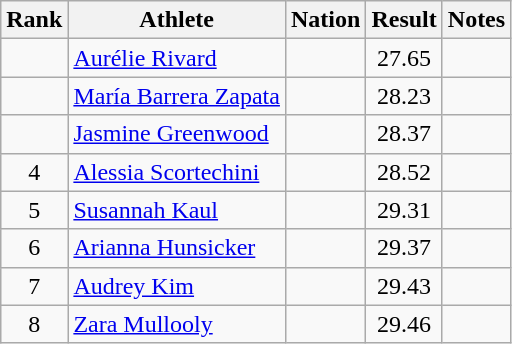<table class="wikitable sortable" style="text-align:center">
<tr>
<th>Rank</th>
<th>Athlete</th>
<th>Nation</th>
<th>Result</th>
<th>Notes</th>
</tr>
<tr>
<td></td>
<td align=left><a href='#'>Aurélie Rivard</a></td>
<td align=left></td>
<td>27.65</td>
<td></td>
</tr>
<tr>
<td></td>
<td align=left><a href='#'>María Barrera Zapata</a></td>
<td align=left></td>
<td>28.23</td>
<td></td>
</tr>
<tr>
<td></td>
<td align=left><a href='#'>Jasmine Greenwood</a></td>
<td align=left></td>
<td>28.37</td>
<td></td>
</tr>
<tr>
<td>4</td>
<td align=left><a href='#'>Alessia Scortechini</a></td>
<td align=left></td>
<td>28.52</td>
<td></td>
</tr>
<tr>
<td>5</td>
<td align=left><a href='#'>Susannah Kaul</a></td>
<td align=left></td>
<td>29.31</td>
<td></td>
</tr>
<tr>
<td>6</td>
<td align=left><a href='#'>Arianna Hunsicker</a></td>
<td align=left></td>
<td>29.37</td>
<td></td>
</tr>
<tr>
<td>7</td>
<td align=left><a href='#'>Audrey Kim</a></td>
<td align=left></td>
<td>29.43</td>
<td></td>
</tr>
<tr>
<td>8</td>
<td align=left><a href='#'>Zara Mullooly</a></td>
<td align=left></td>
<td>29.46</td>
<td></td>
</tr>
</table>
